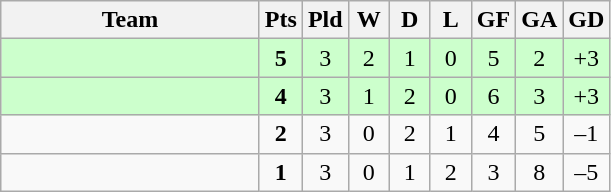<table class=wikitable style="text-align:center">
<tr>
<th width=165>Team</th>
<th width=20>Pts</th>
<th width=20>Pld</th>
<th width=20>W</th>
<th width=20>D</th>
<th width=20>L</th>
<th width=20>GF</th>
<th width=20>GA</th>
<th width=20>GD</th>
</tr>
<tr align=center style="background:#ccffcc;">
<td style="text-align:left;"></td>
<td><strong>5</strong></td>
<td>3</td>
<td>2</td>
<td>1</td>
<td>0</td>
<td>5</td>
<td>2</td>
<td>+3</td>
</tr>
<tr align=center style="background:#ccffcc;">
<td style="text-align:left;"></td>
<td><strong>4</strong></td>
<td>3</td>
<td>1</td>
<td>2</td>
<td>0</td>
<td>6</td>
<td>3</td>
<td>+3</td>
</tr>
<tr align=center>
<td style="text-align:left;"></td>
<td><strong>2</strong></td>
<td>3</td>
<td>0</td>
<td>2</td>
<td>1</td>
<td>4</td>
<td>5</td>
<td>–1</td>
</tr>
<tr align=center>
<td style="text-align:left;"></td>
<td><strong>1</strong></td>
<td>3</td>
<td>0</td>
<td>1</td>
<td>2</td>
<td>3</td>
<td>8</td>
<td>–5</td>
</tr>
</table>
